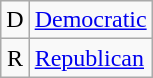<table class="wikitable">
<tr>
<td align="center" >D</td>
<td><a href='#'>Democratic</a></td>
</tr>
<tr>
<td align="center" >R</td>
<td><a href='#'>Republican</a></td>
</tr>
</table>
